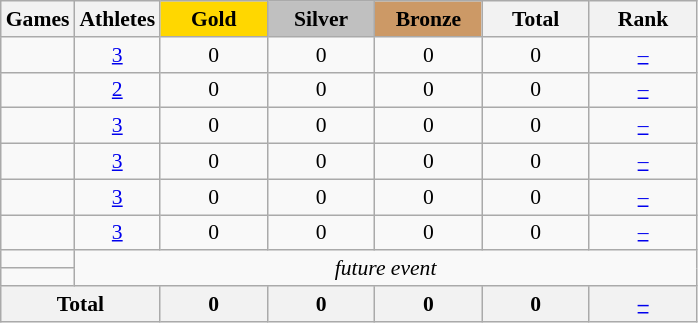<table class="wikitable" style="text-align:center; font-size:90%;">
<tr>
<th>Games</th>
<th>Athletes</th>
<td style="background:gold; width:4.5em; font-weight:bold;">Gold</td>
<td style="background:silver; width:4.5em; font-weight:bold;">Silver</td>
<td style="background:#cc9966; width:4.5em; font-weight:bold;">Bronze</td>
<th style="width:4.5em; font-weight:bold;">Total</th>
<th style="width:4.5em; font-weight:bold;">Rank</th>
</tr>
<tr>
<td align=left></td>
<td><a href='#'>3</a></td>
<td>0</td>
<td>0</td>
<td>0</td>
<td>0</td>
<td><a href='#'>–</a></td>
</tr>
<tr>
<td align=left></td>
<td><a href='#'>2</a></td>
<td>0</td>
<td>0</td>
<td>0</td>
<td>0</td>
<td><a href='#'>–</a></td>
</tr>
<tr>
<td align=left></td>
<td><a href='#'>3</a></td>
<td>0</td>
<td>0</td>
<td>0</td>
<td>0</td>
<td><a href='#'>–</a></td>
</tr>
<tr>
<td align=left></td>
<td><a href='#'>3</a></td>
<td>0</td>
<td>0</td>
<td>0</td>
<td>0</td>
<td><a href='#'>–</a></td>
</tr>
<tr>
<td align=left></td>
<td><a href='#'>3</a></td>
<td>0</td>
<td>0</td>
<td>0</td>
<td>0</td>
<td><a href='#'>–</a></td>
</tr>
<tr>
<td align=left></td>
<td><a href='#'>3</a></td>
<td>0</td>
<td>0</td>
<td>0</td>
<td>0</td>
<td><a href='#'>–</a></td>
</tr>
<tr>
<td align=left></td>
<td colspan=6; rowspan=2><em>future event</em></td>
</tr>
<tr>
<td align=left></td>
</tr>
<tr>
<th colspan=2>Total</th>
<th>0</th>
<th>0</th>
<th>0</th>
<th>0</th>
<th><a href='#'>–</a></th>
</tr>
</table>
